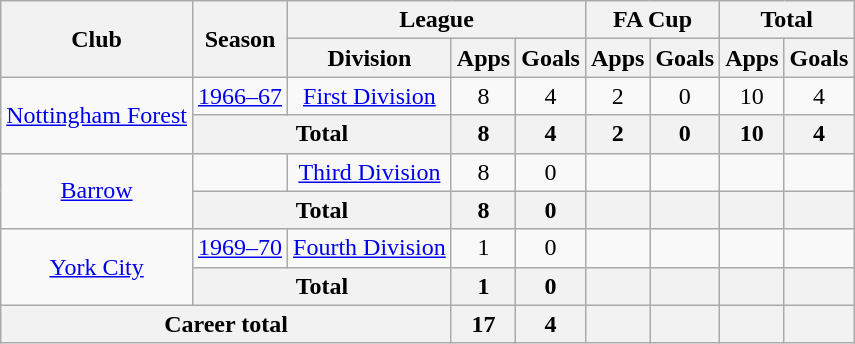<table class="wikitable" style="text-align: center;">
<tr>
<th rowspan="2">Club</th>
<th rowspan="2">Season</th>
<th colspan="3">League</th>
<th colspan="2">FA Cup</th>
<th colspan="2">Total</th>
</tr>
<tr>
<th>Division</th>
<th>Apps</th>
<th>Goals</th>
<th>Apps</th>
<th>Goals</th>
<th>Apps</th>
<th>Goals</th>
</tr>
<tr>
<td rowspan="2"><a href='#'>Nottingham Forest</a></td>
<td><a href='#'>1966–67</a></td>
<td><a href='#'>First Division</a></td>
<td>8</td>
<td>4</td>
<td>2</td>
<td>0</td>
<td>10</td>
<td>4</td>
</tr>
<tr>
<th colspan="2">Total</th>
<th>8</th>
<th>4</th>
<th>2</th>
<th>0</th>
<th>10</th>
<th>4</th>
</tr>
<tr>
<td rowspan="2"><a href='#'>Barrow</a></td>
<td></td>
<td><a href='#'>Third Division</a></td>
<td>8</td>
<td>0</td>
<td></td>
<td></td>
<td></td>
<td></td>
</tr>
<tr>
<th colspan="2">Total</th>
<th>8</th>
<th>0</th>
<th></th>
<th></th>
<th></th>
<th></th>
</tr>
<tr>
<td rowspan="2"><a href='#'>York City</a></td>
<td><a href='#'>1969–70</a></td>
<td><a href='#'>Fourth Division</a></td>
<td>1</td>
<td>0</td>
<td></td>
<td></td>
<td></td>
</tr>
<tr>
<th colspan="2">Total</th>
<th>1</th>
<th>0</th>
<th></th>
<th></th>
<th></th>
<th></th>
</tr>
<tr>
<th colspan="3">Career total</th>
<th>17</th>
<th>4</th>
<th></th>
<th></th>
<th></th>
<th></th>
</tr>
</table>
